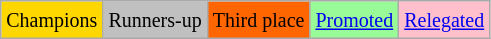<table class="wikitable">
<tr>
<td bgcolor=gold><small>Champions</small></td>
<td bgcolor=silver><small>Runners-up</small></td>
<td bgcolor=ff6600><small>Third place</small></td>
<td bgcolor=palegreen><small><a href='#'>Promoted</a></small></td>
<td bgcolor=pink><small><a href='#'>Relegated</a></small></td>
</tr>
</table>
